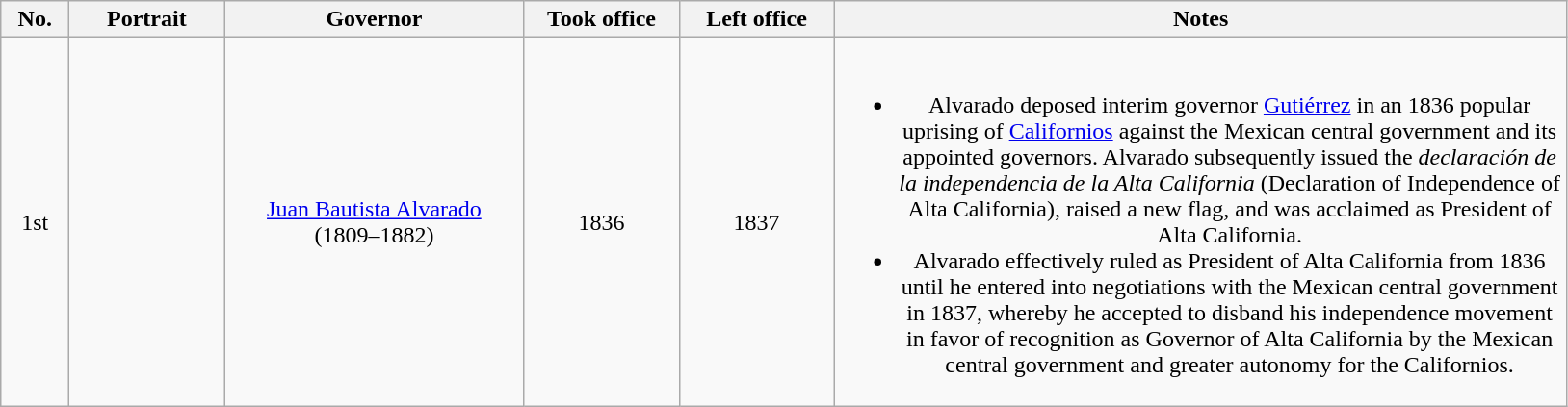<table class="wikitable" style="text-align:center">
<tr>
<th scope="col" width=40>No.</th>
<th scope="col" width=100>Portrait</th>
<th scope="col" width=200>Governor</th>
<th scope="col" width=100>Took office</th>
<th scope="col" width=100>Left office</th>
<th scope="col" width=500>Notes</th>
</tr>
<tr>
<td>1st</td>
<td></td>
<td><a href='#'>Juan Bautista Alvarado</a><br> (1809–1882)</td>
<td>1836</td>
<td>1837</td>
<td><br><ul><li>Alvarado deposed interim governor <a href='#'>Gutiérrez</a> in an 1836 popular uprising of <a href='#'>Californios</a> against the Mexican central government and its appointed governors. Alvarado subsequently issued the <em>declaración de la independencia de la Alta California</em> (Declaration of Independence of Alta California), raised a new flag, and was acclaimed as President of Alta California.</li><li>Alvarado effectively ruled as President of Alta California from 1836 until he entered into negotiations with the Mexican central government in 1837, whereby he accepted to disband his independence movement in favor of recognition as Governor of Alta California by the Mexican central government and greater autonomy for the Californios.</li></ul></td>
</tr>
</table>
